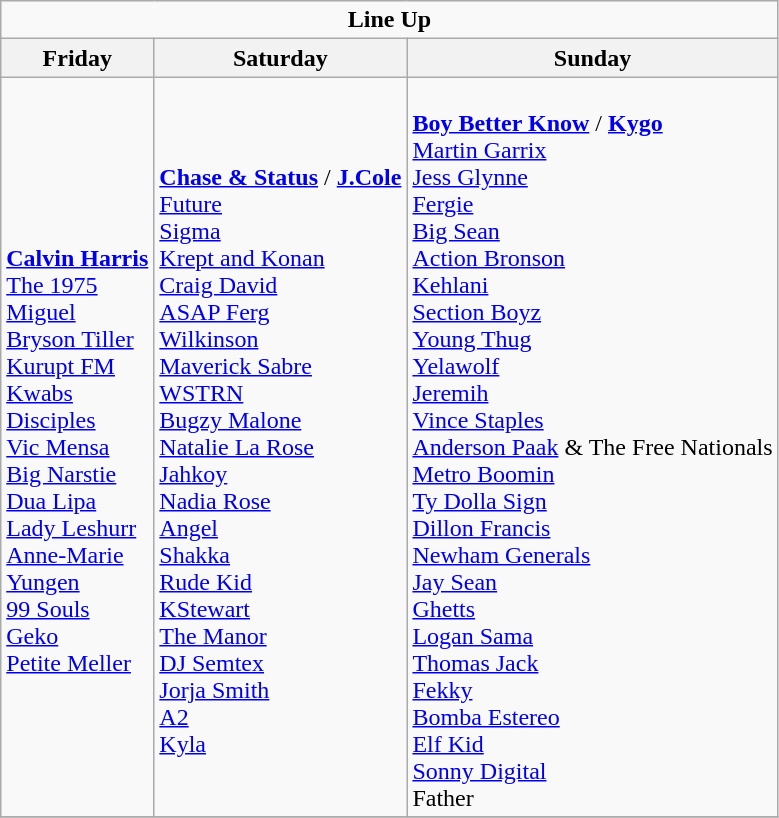<table class="wikitable">
<tr>
<td colspan="3" style="text-align:center;"><strong>Line Up</strong></td>
</tr>
<tr>
<th>Friday</th>
<th>Saturday</th>
<th>Sunday</th>
</tr>
<tr>
<td><br><strong><a href='#'>Calvin Harris</a></strong>
<br><a href='#'>The 1975</a>
<br><a href='#'>Miguel</a>
<br><a href='#'>Bryson Tiller</a>
<br><a href='#'>Kurupt FM</a>
<br><a href='#'>Kwabs</a>
<br><a href='#'>Disciples</a>
<br><a href='#'>Vic Mensa</a>
<br><a href='#'>Big Narstie</a>
<br><a href='#'>Dua Lipa</a>
<br><a href='#'>Lady Leshurr</a>
<br><a href='#'>Anne-Marie</a>
<br><a href='#'>Yungen</a>
<br><a href='#'>99 Souls</a>
<br><a href='#'>Geko</a>
<br><a href='#'>Petite Meller</a></td>
<td><br><strong><a href='#'>Chase & Status</a></strong> / <strong><a href='#'>J.Cole</a></strong>
<br><a href='#'>Future</a>
<br><a href='#'>Sigma</a>
<br><a href='#'>Krept and Konan</a>
<br><a href='#'>Craig David</a>
<br><a href='#'>ASAP Ferg</a>
<br><a href='#'>Wilkinson</a>
<br><a href='#'>Maverick Sabre</a>
<br><a href='#'>WSTRN</a>
<br><a href='#'>Bugzy Malone</a>
<br><a href='#'>Natalie La Rose</a>
<br><a href='#'>Jahkoy</a>
<br><a href='#'>Nadia Rose</a>
<br><a href='#'>Angel</a>
<br><a href='#'>Shakka</a>
<br><a href='#'>Rude Kid</a>
<br><a href='#'>KStewart</a>
<br><a href='#'>The Manor</a>
<br><a href='#'>DJ Semtex</a>
<br><a href='#'>Jorja Smith</a>
<br><a href='#'>A2</a>
<br><a href='#'>Kyla</a></td>
<td><br><strong><a href='#'>Boy Better Know</a></strong> / <strong><a href='#'>Kygo</a></strong>
<br><a href='#'>Martin Garrix</a>
<br><a href='#'>Jess Glynne</a>
<br><a href='#'>Fergie</a>
<br><a href='#'>Big Sean</a>
<br><a href='#'>Action Bronson</a>
<br><a href='#'>Kehlani</a>
<br><a href='#'>Section Boyz</a>
<br><a href='#'>Young Thug</a>
<br><a href='#'>Yelawolf</a>
<br><a href='#'>Jeremih</a>
<br><a href='#'>Vince Staples</a>
<br><a href='#'>Anderson Paak</a> & The Free Nationals
<br><a href='#'>Metro Boomin</a>
<br><a href='#'>Ty Dolla Sign</a>
<br><a href='#'>Dillon Francis</a>
<br><a href='#'>Newham Generals</a>
<br><a href='#'>Jay Sean</a>
<br><a href='#'>Ghetts</a>
<br><a href='#'>Logan Sama</a>
<br><a href='#'>Thomas Jack</a>
<br><a href='#'>Fekky</a>
<br><a href='#'>Bomba Estereo</a>
<br><a href='#'>Elf Kid</a>
<br><a href='#'>Sonny Digital</a>
<br>Father</td>
</tr>
<tr>
</tr>
</table>
